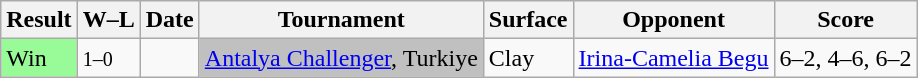<table class="sortable wikitable">
<tr>
<th>Result</th>
<th class="unsortable">W–L</th>
<th>Date</th>
<th>Tournament</th>
<th>Surface</th>
<th>Opponent</th>
<th class="unsortable">Score</th>
</tr>
<tr>
<td bgcolor=98fb98>Win</td>
<td><small>1–0</small></td>
<td><a href='#'></a></td>
<td bgcolor=silver><a href='#'>Antalya Challenger</a>, Turkiye</td>
<td>Clay</td>
<td> <a href='#'>Irina-Camelia Begu</a></td>
<td>6–2, 4–6, 6–2</td>
</tr>
</table>
